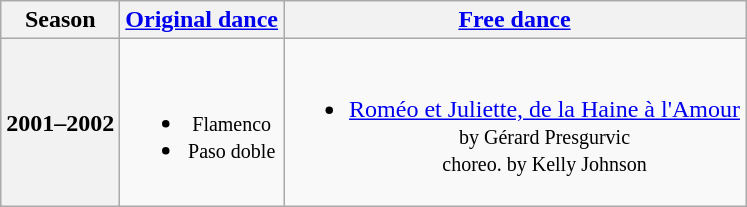<table class="wikitable" style="text-align:center">
<tr>
<th>Season</th>
<th><a href='#'>Original dance</a></th>
<th><a href='#'>Free dance</a></th>
</tr>
<tr>
<th>2001–2002 <br> </th>
<td><br><ul><li><small>Flamenco</small></li><li><small>Paso doble</small></li></ul></td>
<td><br><ul><li><a href='#'>Roméo et Juliette, de la Haine à l'Amour</a> <br><small> by Gérard Presgurvic <br> choreo. by Kelly Johnson </small></li></ul></td>
</tr>
</table>
